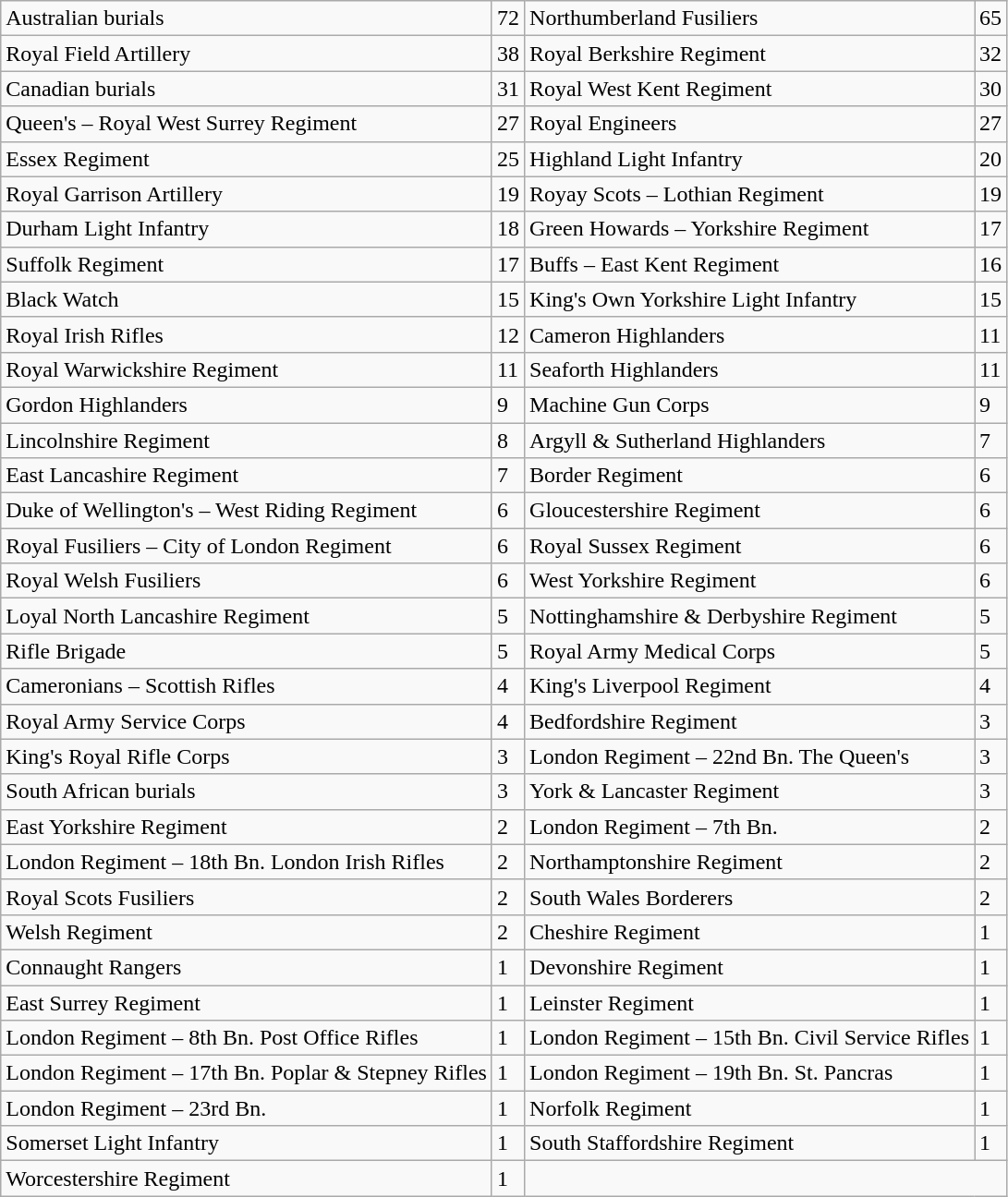<table class="wikitable">
<tr>
<td>Australian burials</td>
<td>72</td>
<td>Northumberland Fusiliers</td>
<td>65</td>
</tr>
<tr>
<td>Royal Field Artillery</td>
<td>38</td>
<td>Royal Berkshire Regiment</td>
<td>32</td>
</tr>
<tr>
<td>Canadian burials</td>
<td>31</td>
<td>Royal West Kent Regiment</td>
<td>30</td>
</tr>
<tr>
<td>Queen's – Royal West Surrey Regiment</td>
<td>27</td>
<td>Royal Engineers</td>
<td>27</td>
</tr>
<tr>
<td>Essex Regiment</td>
<td>25</td>
<td>Highland Light Infantry</td>
<td>20</td>
</tr>
<tr>
<td>Royal Garrison Artillery</td>
<td>19</td>
<td>Royay Scots – Lothian Regiment</td>
<td>19</td>
</tr>
<tr>
<td>Durham Light Infantry</td>
<td>18</td>
<td>Green Howards – Yorkshire Regiment</td>
<td>17</td>
</tr>
<tr>
<td>Suffolk Regiment</td>
<td>17</td>
<td>Buffs – East Kent Regiment</td>
<td>16</td>
</tr>
<tr>
<td>Black Watch</td>
<td>15</td>
<td>King's Own Yorkshire Light Infantry</td>
<td>15</td>
</tr>
<tr>
<td>Royal Irish Rifles</td>
<td>12</td>
<td>Cameron Highlanders</td>
<td>11</td>
</tr>
<tr>
<td>Royal Warwickshire Regiment</td>
<td>11</td>
<td>Seaforth Highlanders</td>
<td>11</td>
</tr>
<tr>
<td>Gordon Highlanders</td>
<td>9</td>
<td>Machine Gun Corps</td>
<td>9</td>
</tr>
<tr>
<td>Lincolnshire Regiment</td>
<td>8</td>
<td>Argyll & Sutherland Highlanders</td>
<td>7</td>
</tr>
<tr>
<td>East Lancashire Regiment</td>
<td>7</td>
<td>Border Regiment</td>
<td>6</td>
</tr>
<tr>
<td>Duke of Wellington's – West Riding Regiment</td>
<td>6</td>
<td>Gloucestershire Regiment</td>
<td>6</td>
</tr>
<tr>
<td>Royal Fusiliers – City of London Regiment</td>
<td>6</td>
<td>Royal Sussex Regiment</td>
<td>6</td>
</tr>
<tr>
<td>Royal Welsh Fusiliers</td>
<td>6</td>
<td>West Yorkshire Regiment</td>
<td>6</td>
</tr>
<tr>
<td>Loyal North Lancashire Regiment</td>
<td>5</td>
<td>Nottinghamshire & Derbyshire Regiment</td>
<td>5</td>
</tr>
<tr>
<td>Rifle Brigade</td>
<td>5</td>
<td>Royal Army Medical Corps</td>
<td>5</td>
</tr>
<tr>
<td>Cameronians – Scottish Rifles</td>
<td>4</td>
<td>King's Liverpool Regiment</td>
<td>4</td>
</tr>
<tr>
<td>Royal Army Service Corps</td>
<td>4</td>
<td>Bedfordshire Regiment</td>
<td>3</td>
</tr>
<tr>
<td>King's Royal Rifle Corps</td>
<td>3</td>
<td>London Regiment – 22nd Bn. The Queen's</td>
<td>3</td>
</tr>
<tr>
<td>South African burials</td>
<td>3</td>
<td>York & Lancaster Regiment</td>
<td>3</td>
</tr>
<tr>
<td>East Yorkshire Regiment</td>
<td>2</td>
<td>London Regiment – 7th Bn.</td>
<td>2</td>
</tr>
<tr>
<td>London Regiment – 18th Bn. London Irish Rifles</td>
<td>2</td>
<td>Northamptonshire Regiment</td>
<td>2</td>
</tr>
<tr>
<td>Royal Scots Fusiliers</td>
<td>2</td>
<td>South Wales Borderers</td>
<td>2</td>
</tr>
<tr>
<td>Welsh Regiment</td>
<td>2</td>
<td>Cheshire Regiment</td>
<td>1</td>
</tr>
<tr>
<td>Connaught Rangers</td>
<td>1</td>
<td>Devonshire Regiment</td>
<td>1</td>
</tr>
<tr>
<td>East Surrey Regiment</td>
<td>1</td>
<td>Leinster Regiment</td>
<td>1</td>
</tr>
<tr>
<td>London Regiment – 8th Bn. Post Office Rifles</td>
<td>1</td>
<td>London Regiment – 15th Bn. Civil Service Rifles</td>
<td>1</td>
</tr>
<tr>
<td>London Regiment – 17th Bn. Poplar & Stepney Rifles</td>
<td>1</td>
<td>London Regiment – 19th Bn. St. Pancras</td>
<td>1</td>
</tr>
<tr>
<td>London Regiment – 23rd Bn.</td>
<td>1</td>
<td>Norfolk Regiment</td>
<td>1</td>
</tr>
<tr>
<td>Somerset Light Infantry</td>
<td>1</td>
<td>South Staffordshire Regiment</td>
<td>1</td>
</tr>
<tr>
<td>Worcestershire Regiment</td>
<td>1</td>
</tr>
</table>
